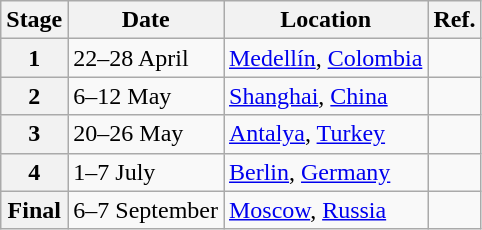<table class="wikitable">
<tr>
<th>Stage</th>
<th>Date</th>
<th>Location</th>
<th>Ref.</th>
</tr>
<tr>
<th>1</th>
<td>22–28 April</td>
<td> <a href='#'>Medellín</a>, <a href='#'>Colombia</a></td>
<td></td>
</tr>
<tr>
<th>2</th>
<td>6–12 May</td>
<td> <a href='#'>Shanghai</a>, <a href='#'>China</a></td>
<td></td>
</tr>
<tr>
<th>3</th>
<td>20–26 May</td>
<td> <a href='#'>Antalya</a>, <a href='#'>Turkey</a></td>
<td></td>
</tr>
<tr>
<th>4</th>
<td>1–7 July</td>
<td> <a href='#'>Berlin</a>, <a href='#'>Germany</a></td>
<td></td>
</tr>
<tr>
<th>Final</th>
<td>6–7 September</td>
<td> <a href='#'>Moscow</a>, <a href='#'>Russia</a></td>
<td></td>
</tr>
</table>
